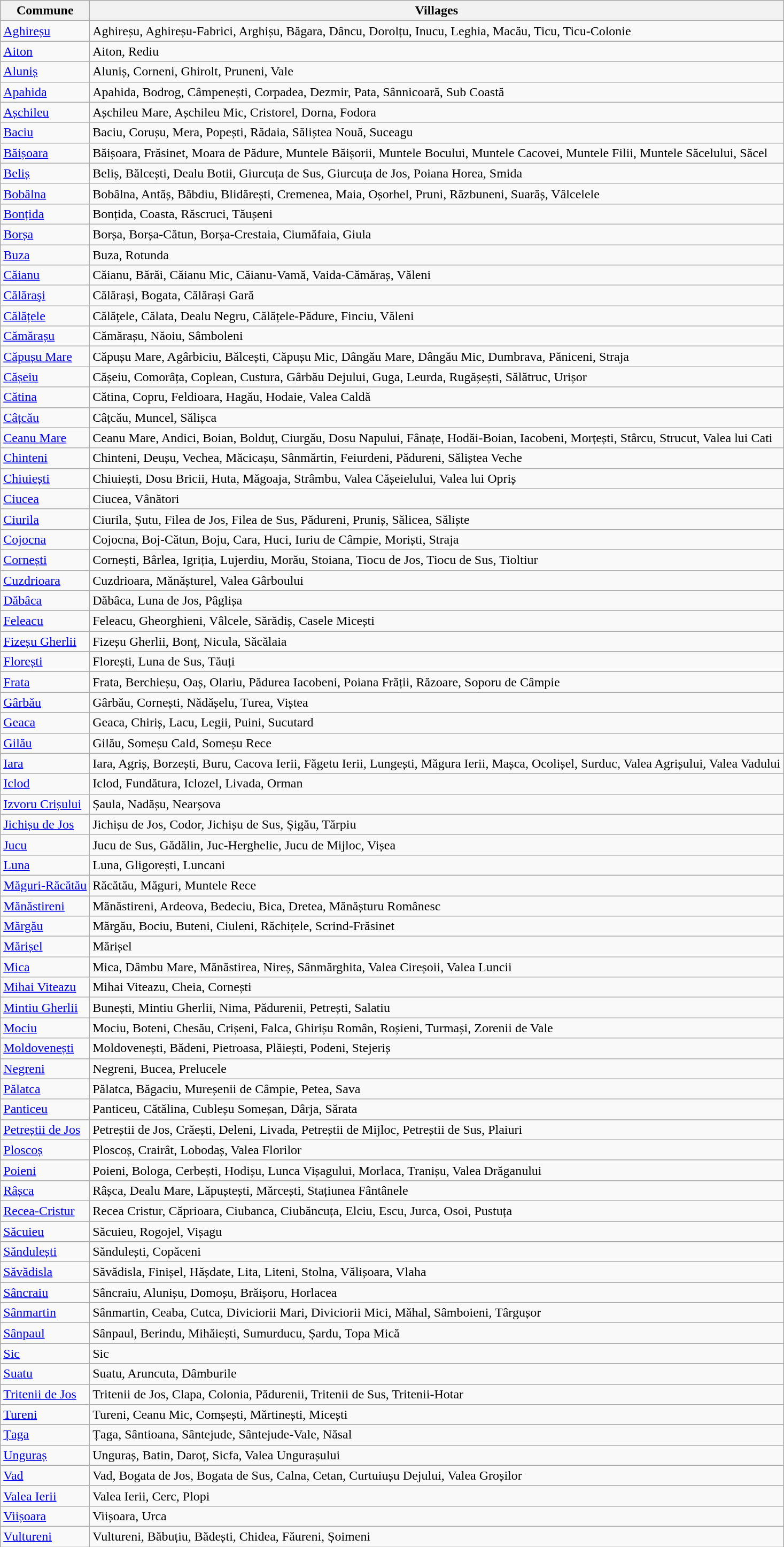<table class="wikitable">
<tr>
<th colspan=1>Commune</th>
<th colspan=3>Villages</th>
</tr>
<tr>
<td><a href='#'>Aghireșu</a></td>
<td>Aghireșu, Aghireșu-Fabrici, Arghișu, Băgara, Dâncu, Dorolțu, Inucu, Leghia, Macău, Ticu, Ticu-Colonie</td>
</tr>
<tr>
<td><a href='#'>Aiton</a></td>
<td>Aiton, Rediu</td>
</tr>
<tr>
<td><a href='#'>Aluniș</a></td>
<td>Aluniș, Corneni, Ghirolt, Pruneni, Vale</td>
</tr>
<tr>
<td><a href='#'>Apahida</a></td>
<td>Apahida, Bodrog, Câmpenești, Corpadea, Dezmir, Pata, Sânnicoară, Sub Coastă</td>
</tr>
<tr>
<td><a href='#'>Așchileu</a></td>
<td>Așchileu Mare, Așchileu Mic, Cristorel, Dorna, Fodora</td>
</tr>
<tr>
<td><a href='#'>Baciu</a></td>
<td>Baciu, Corușu, Mera, Popești, Rădaia, Săliștea Nouă, Suceagu</td>
</tr>
<tr>
<td><a href='#'>Băișoara</a></td>
<td>Băișoara, Frăsinet, Moara de Pădure, Muntele Băișorii, Muntele Bocului, Muntele Cacovei, Muntele Filii, Muntele Săcelului, Săcel</td>
</tr>
<tr>
<td><a href='#'>Beliș</a></td>
<td>Beliș, Bălcești, Dealu Botii, Giurcuța de Sus, Giurcuța de Jos, Poiana Horea, Smida</td>
</tr>
<tr>
<td><a href='#'>Bobâlna</a></td>
<td>Bobâlna, Antăș, Băbdiu, Blidărești, Cremenea, Maia, Oșorhel, Pruni, Răzbuneni, Suarăș, Vâlcelele</td>
</tr>
<tr>
<td><a href='#'>Bonțida</a></td>
<td>Bonțida, Coasta, Răscruci, Tăușeni</td>
</tr>
<tr>
<td><a href='#'>Borșa</a></td>
<td>Borșa, Borșa-Cătun, Borșa-Crestaia, Ciumăfaia, Giula</td>
</tr>
<tr>
<td><a href='#'>Buza</a></td>
<td>Buza, Rotunda</td>
</tr>
<tr>
<td><a href='#'>Căianu</a></td>
<td>Căianu, Bărăi, Căianu Mic, Căianu-Vamă, Vaida-Cămăraș, Văleni</td>
</tr>
<tr>
<td><a href='#'>Călăraşi</a></td>
<td>Călărași, Bogata, Călărași Gară</td>
</tr>
<tr>
<td><a href='#'>Călățele</a></td>
<td>Călățele, Călata, Dealu Negru, Călățele-Pădure, Finciu, Văleni</td>
</tr>
<tr>
<td><a href='#'>Cămărașu</a></td>
<td>Cămărașu, Năoiu, Sâmboleni</td>
</tr>
<tr>
<td><a href='#'>Căpușu Mare</a></td>
<td>Căpușu Mare, Agârbiciu, Bălcești, Căpușu Mic, Dângău Mare, Dângău Mic, Dumbrava, Păniceni, Straja</td>
</tr>
<tr>
<td><a href='#'>Cășeiu</a></td>
<td>Cășeiu, Comorâța, Coplean, Custura, Gârbău Dejului, Guga, Leurda, Rugășești, Sălătruc, Urișor</td>
</tr>
<tr>
<td><a href='#'>Cătina</a></td>
<td>Cătina, Copru, Feldioara, Hagău, Hodaie, Valea Caldă</td>
</tr>
<tr>
<td><a href='#'>Câțcău</a></td>
<td>Câțcău, Muncel, Sălișca</td>
</tr>
<tr>
<td><a href='#'>Ceanu Mare</a></td>
<td>Ceanu Mare, Andici, Boian, Bolduț, Ciurgău, Dosu Napului, Fânațe, Hodăi-Boian, Iacobeni, Morțești, Stârcu, Strucut, Valea lui Cati</td>
</tr>
<tr>
<td><a href='#'>Chinteni</a></td>
<td>Chinteni, Deușu, Vechea, Măcicașu, Sânmărtin, Feiurdeni, Pădureni, Săliștea Veche</td>
</tr>
<tr>
<td><a href='#'>Chiuiești</a></td>
<td>Chiuiești, Dosu Bricii, Huta, Măgoaja, Strâmbu, Valea Cășeielului, Valea lui Opriș</td>
</tr>
<tr>
<td><a href='#'>Ciucea</a></td>
<td>Ciucea, Vânători</td>
</tr>
<tr>
<td><a href='#'>Ciurila</a></td>
<td>Ciurila, Șutu, Filea de Jos, Filea de Sus, Pădureni, Pruniș, Sălicea, Săliște</td>
</tr>
<tr>
<td><a href='#'>Cojocna</a></td>
<td>Cojocna, Boj-Cătun, Boju, Cara, Huci, Iuriu de Câmpie, Moriști, Straja</td>
</tr>
<tr>
<td><a href='#'>Cornești</a></td>
<td>Cornești, Bârlea, Igriția, Lujerdiu, Morău, Stoiana, Tiocu de Jos, Tiocu de Sus, Tioltiur</td>
</tr>
<tr>
<td><a href='#'>Cuzdrioara</a></td>
<td>Cuzdrioara, Mănășturel, Valea Gârboului</td>
</tr>
<tr>
<td><a href='#'>Dăbâca</a></td>
<td>Dăbâca, Luna de Jos, Pâglișa</td>
</tr>
<tr>
<td><a href='#'>Feleacu</a></td>
<td>Feleacu, Gheorghieni, Vâlcele, Sărădiș, Casele Micești</td>
</tr>
<tr>
<td><a href='#'>Fizeșu Gherlii</a></td>
<td>Fizeșu Gherlii, Bonț, Nicula, Săcălaia</td>
</tr>
<tr>
<td><a href='#'>Florești</a></td>
<td>Florești, Luna de Sus, Tăuți</td>
</tr>
<tr>
<td><a href='#'>Frata</a></td>
<td>Frata, Berchieșu, Oaș, Olariu, Pădurea Iacobeni, Poiana Frății, Răzoare, Soporu de Câmpie</td>
</tr>
<tr>
<td><a href='#'>Gârbău</a></td>
<td>Gârbău, Cornești, Nădășelu, Turea, Viștea</td>
</tr>
<tr>
<td><a href='#'>Geaca</a></td>
<td>Geaca, Chiriș, Lacu, Legii, Puini, Sucutard</td>
</tr>
<tr>
<td><a href='#'>Gilău</a></td>
<td>Gilău, Someșu Cald, Someșu Rece</td>
</tr>
<tr>
<td><a href='#'>Iara</a></td>
<td>Iara, Agriș, Borzești, Buru, Cacova Ierii, Făgetu Ierii, Lungești, Măgura Ierii, Mașca, Ocolișel, Surduc, Valea Agrișului, Valea Vadului</td>
</tr>
<tr>
<td><a href='#'>Iclod</a></td>
<td>Iclod, Fundătura, Iclozel, Livada, Orman</td>
</tr>
<tr>
<td><a href='#'>Izvoru Crișului</a></td>
<td>Șaula, Nadășu, Nearșova</td>
</tr>
<tr>
<td><a href='#'>Jichișu de Jos</a></td>
<td>Jichișu de Jos, Codor, Jichișu de Sus, Șigău, Tărpiu</td>
</tr>
<tr>
<td><a href='#'>Jucu</a></td>
<td>Jucu de Sus, Gădălin, Juc-Herghelie, Jucu de Mijloc, Vișea</td>
</tr>
<tr>
<td><a href='#'>Luna</a></td>
<td>Luna, Gligorești, Luncani</td>
</tr>
<tr>
<td><a href='#'>Măguri-Răcătău</a></td>
<td>Răcătău, Măguri, Muntele Rece</td>
</tr>
<tr>
<td><a href='#'>Mănăstireni</a></td>
<td>Mănăstireni, Ardeova, Bedeciu, Bica, Dretea, Mănășturu Românesc</td>
</tr>
<tr>
<td><a href='#'>Mărgău</a></td>
<td>Mărgău, Bociu, Buteni, Ciuleni, Răchițele, Scrind-Frăsinet</td>
</tr>
<tr>
<td><a href='#'>Mărișel</a></td>
<td>Mărișel</td>
</tr>
<tr>
<td><a href='#'>Mica</a></td>
<td>Mica, Dâmbu Mare, Mănăstirea, Nireș, Sânmărghita, Valea Cireșoii, Valea Luncii</td>
</tr>
<tr>
<td><a href='#'>Mihai Viteazu</a></td>
<td>Mihai Viteazu, Cheia, Cornești</td>
</tr>
<tr>
<td><a href='#'>Mintiu Gherlii</a></td>
<td>Bunești, Mintiu Gherlii, Nima, Pădurenii, Petrești, Salatiu</td>
</tr>
<tr>
<td><a href='#'>Mociu</a></td>
<td>Mociu, Boteni, Chesău, Crișeni, Falca, Ghirișu Român, Roșieni, Turmași, Zorenii de Vale</td>
</tr>
<tr>
<td><a href='#'>Moldovenești</a></td>
<td>Moldovenești, Bădeni, Pietroasa, Plăiești, Podeni, Stejeriș</td>
</tr>
<tr>
<td><a href='#'>Negreni</a></td>
<td>Negreni, Bucea, Prelucele</td>
</tr>
<tr>
<td><a href='#'>Pălatca</a></td>
<td>Pălatca, Băgaciu, Mureșenii de Câmpie, Petea, Sava</td>
</tr>
<tr>
<td><a href='#'>Panticeu</a></td>
<td>Panticeu, Cătălina, Cubleșu Someșan, Dârja, Sărata</td>
</tr>
<tr>
<td><a href='#'>Petreștii de Jos</a></td>
<td>Petreștii de Jos, Crăești, Deleni, Livada, Petreștii de Mijloc, Petreștii de Sus, Plaiuri</td>
</tr>
<tr>
<td><a href='#'>Ploscoș</a></td>
<td>Ploscoș, Crairât, Lobodaș, Valea Florilor</td>
</tr>
<tr>
<td><a href='#'>Poieni</a></td>
<td>Poieni, Bologa, Cerbești, Hodișu, Lunca Vișagului, Morlaca, Tranișu, Valea Drăganului</td>
</tr>
<tr>
<td><a href='#'>Râșca</a></td>
<td>Râșca, Dealu Mare, Lăpuștești, Mărcești, Stațiunea Fântânele</td>
</tr>
<tr>
<td><a href='#'>Recea-Cristur</a></td>
<td>Recea Cristur, Căprioara, Ciubanca, Ciubăncuța, Elciu, Escu, Jurca, Osoi, Pustuța</td>
</tr>
<tr>
<td><a href='#'>Săcuieu</a></td>
<td>Săcuieu, Rogojel, Vișagu</td>
</tr>
<tr>
<td><a href='#'>Săndulești</a></td>
<td>Săndulești, Copăceni</td>
</tr>
<tr>
<td><a href='#'>Săvădisla</a></td>
<td>Săvădisla, Finișel, Hășdate, Lita, Liteni, Stolna, Vălișoara, Vlaha</td>
</tr>
<tr>
<td><a href='#'>Sâncraiu</a></td>
<td>Sâncraiu, Alunișu, Domoșu, Brăișoru, Horlacea</td>
</tr>
<tr>
<td><a href='#'>Sânmartin</a></td>
<td>Sânmartin, Ceaba, Cutca, Diviciorii Mari, Diviciorii Mici, Măhal, Sâmboieni, Târgușor</td>
</tr>
<tr>
<td><a href='#'>Sânpaul</a></td>
<td>Sânpaul, Berindu, Mihăiești, Sumurducu, Șardu, Topa Mică</td>
</tr>
<tr>
<td><a href='#'>Sic</a></td>
<td>Sic</td>
</tr>
<tr>
<td><a href='#'>Suatu</a></td>
<td>Suatu, Aruncuta, Dâmburile</td>
</tr>
<tr>
<td><a href='#'>Tritenii de Jos</a></td>
<td>Tritenii de Jos, Clapa, Colonia, Pădurenii, Tritenii de Sus, Tritenii-Hotar</td>
</tr>
<tr>
<td><a href='#'>Tureni</a></td>
<td>Tureni, Ceanu Mic, Comșești, Mărtinești, Micești</td>
</tr>
<tr>
<td><a href='#'>Țaga</a></td>
<td>Țaga, Sântioana, Sântejude, Sântejude-Vale, Năsal</td>
</tr>
<tr>
<td><a href='#'>Unguraș</a></td>
<td>Unguraș, Batin, Daroț, Sicfa, Valea Ungurașului</td>
</tr>
<tr>
<td><a href='#'>Vad</a></td>
<td>Vad, Bogata de Jos, Bogata de Sus, Calna, Cetan, Curtuiușu Dejului, Valea Groșilor</td>
</tr>
<tr>
<td><a href='#'>Valea Ierii</a></td>
<td>Valea Ierii, Cerc, Plopi</td>
</tr>
<tr>
<td><a href='#'>Viișoara</a></td>
<td>Viișoara, Urca</td>
</tr>
<tr>
<td><a href='#'>Vultureni</a></td>
<td>Vultureni, Băbuțiu, Bădești, Chidea, Făureni, Șoimeni</td>
</tr>
</table>
